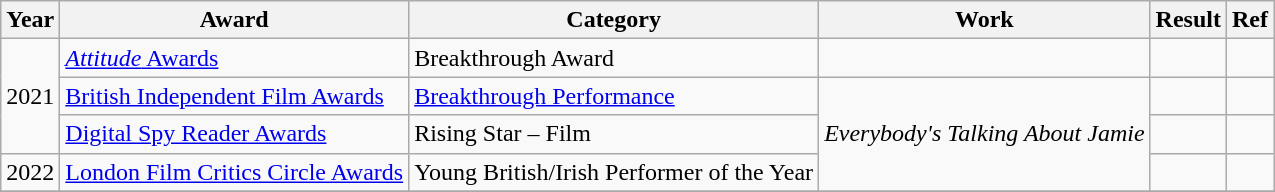<table class="wikitable plainrowheaders">
<tr>
<th>Year</th>
<th>Award</th>
<th>Category</th>
<th>Work</th>
<th>Result</th>
<th>Ref</th>
</tr>
<tr>
<td rowspan="3">2021</td>
<td><a href='#'><em>Attitude</em> Awards</a></td>
<td>Breakthrough Award</td>
<td></td>
<td></td>
<td></td>
</tr>
<tr>
<td><a href='#'>British Independent Film Awards</a></td>
<td><a href='#'>Breakthrough Performance</a></td>
<td rowspan="3"><em>Everybody's Talking About Jamie</em></td>
<td></td>
<td></td>
</tr>
<tr>
<td><a href='#'>Digital Spy Reader Awards</a></td>
<td>Rising Star – Film</td>
<td></td>
<td></td>
</tr>
<tr>
<td>2022</td>
<td><a href='#'>London Film Critics Circle Awards</a></td>
<td>Young British/Irish Performer of the Year</td>
<td></td>
<td></td>
</tr>
<tr>
</tr>
</table>
